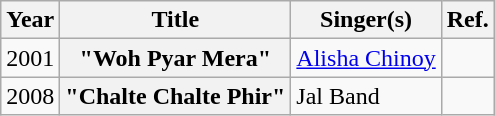<table class="wikitable plainrowheaders sortable">
<tr>
<th scope="col">Year</th>
<th scope="col">Title</th>
<th scope="col">Singer(s)</th>
<th scope="col" class="unsortable">Ref.</th>
</tr>
<tr>
<td>2001</td>
<th scope="row">"Woh Pyar Mera"</th>
<td><a href='#'>Alisha Chinoy</a></td>
<td></td>
</tr>
<tr>
<td>2008</td>
<th scope="row">"Chalte Chalte Phir"</th>
<td>Jal Band</td>
<td></td>
</tr>
</table>
